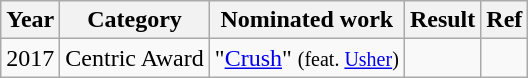<table class="wikitable">
<tr>
<th>Year</th>
<th>Category</th>
<th>Nominated work</th>
<th>Result</th>
<th>Ref</th>
</tr>
<tr>
<td>2017</td>
<td>Centric Award</td>
<td style="text-align:center;">"<a href='#'>Crush</a>" <small>(feat. <a href='#'>Usher</a>)</small></td>
<td></td>
<td style="text-align: center;"></td>
</tr>
</table>
